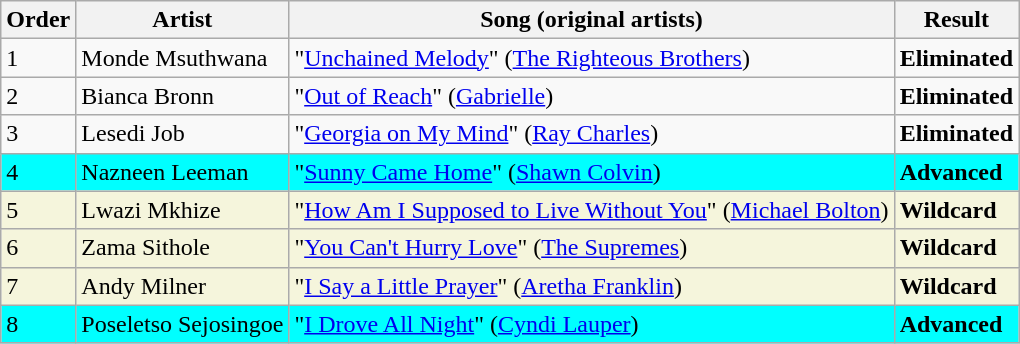<table class=wikitable>
<tr>
<th>Order</th>
<th>Artist</th>
<th>Song (original artists)</th>
<th>Result</th>
</tr>
<tr>
<td>1</td>
<td>Monde Msuthwana</td>
<td>"<a href='#'>Unchained Melody</a>" (<a href='#'>The Righteous Brothers</a>)</td>
<td><strong>Eliminated</strong></td>
</tr>
<tr>
<td>2</td>
<td>Bianca Bronn</td>
<td>"<a href='#'>Out of Reach</a>" (<a href='#'>Gabrielle</a>)</td>
<td><strong>Eliminated</strong></td>
</tr>
<tr>
<td>3</td>
<td>Lesedi Job</td>
<td>"<a href='#'>Georgia on My Mind</a>" (<a href='#'>Ray Charles</a>)</td>
<td><strong>Eliminated</strong></td>
</tr>
<tr style="background:cyan;">
<td>4</td>
<td>Nazneen Leeman</td>
<td>"<a href='#'>Sunny Came Home</a>" (<a href='#'>Shawn Colvin</a>)</td>
<td><strong>Advanced</strong></td>
</tr>
<tr style="background:beige;">
<td>5</td>
<td>Lwazi Mkhize</td>
<td>"<a href='#'>How Am I Supposed to Live Without You</a>" (<a href='#'>Michael Bolton</a>)</td>
<td><strong>Wildcard</strong></td>
</tr>
<tr style="background:beige;">
<td>6</td>
<td>Zama Sithole</td>
<td>"<a href='#'>You Can't Hurry Love</a>" (<a href='#'>The Supremes</a>)</td>
<td><strong>Wildcard</strong></td>
</tr>
<tr style="background:beige;">
<td>7</td>
<td>Andy Milner</td>
<td>"<a href='#'>I Say a Little Prayer</a>" (<a href='#'>Aretha Franklin</a>)</td>
<td><strong>Wildcard</strong></td>
</tr>
<tr style="background:cyan;">
<td>8</td>
<td>Poseletso Sejosingoe</td>
<td>"<a href='#'>I Drove All Night</a>" (<a href='#'>Cyndi Lauper</a>)</td>
<td><strong>Advanced</strong></td>
</tr>
</table>
